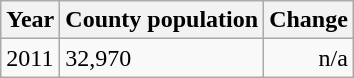<table class="wikitable">
<tr>
<th>Year</th>
<th>County population</th>
<th>Change</th>
</tr>
<tr>
<td>2011</td>
<td>32,970</td>
<td align="right">n/a</td>
</tr>
</table>
